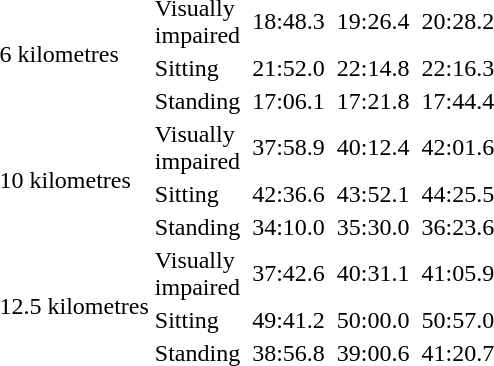<table>
<tr>
<td rowspan="3">6 kilometres<br></td>
<td>Visually<br>impaired</td>
<td></td>
<td>18:48.3</td>
<td></td>
<td>19:26.4</td>
<td></td>
<td>20:28.2</td>
</tr>
<tr>
<td>Sitting</td>
<td></td>
<td>21:52.0</td>
<td></td>
<td>22:14.8</td>
<td></td>
<td>22:16.3</td>
</tr>
<tr>
<td>Standing</td>
<td></td>
<td>17:06.1</td>
<td></td>
<td>17:21.8</td>
<td></td>
<td>17:44.4</td>
</tr>
<tr>
<td rowspan="3">10 kilometres<br></td>
<td>Visually<br>impaired</td>
<td></td>
<td>37:58.9</td>
<td></td>
<td>40:12.4</td>
<td></td>
<td>42:01.6</td>
</tr>
<tr>
<td>Sitting</td>
<td></td>
<td>42:36.6</td>
<td></td>
<td>43:52.1</td>
<td></td>
<td>44:25.5</td>
</tr>
<tr>
<td>Standing</td>
<td></td>
<td>34:10.0</td>
<td></td>
<td>35:30.0</td>
<td></td>
<td>36:23.6</td>
</tr>
<tr>
<td rowspan="3">12.5 kilometres<br></td>
<td>Visually<br>impaired</td>
<td></td>
<td>37:42.6</td>
<td></td>
<td>40:31.1</td>
<td></td>
<td>41:05.9</td>
</tr>
<tr>
<td>Sitting</td>
<td></td>
<td>49:41.2</td>
<td></td>
<td>50:00.0</td>
<td></td>
<td>50:57.0</td>
</tr>
<tr>
<td>Standing</td>
<td></td>
<td>38:56.8</td>
<td></td>
<td>39:00.6</td>
<td></td>
<td>41:20.7</td>
</tr>
</table>
